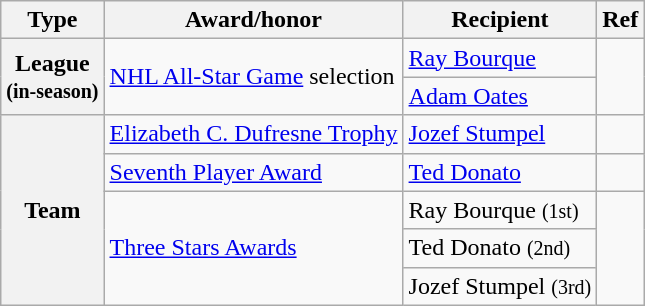<table class="wikitable">
<tr>
<th scope="col">Type</th>
<th scope="col">Award/honor</th>
<th scope="col">Recipient</th>
<th scope="col">Ref</th>
</tr>
<tr>
<th scope="row" rowspan=2>League<br><small>(in-season)</small></th>
<td rowspan=2><a href='#'>NHL All-Star Game</a> selection</td>
<td><a href='#'>Ray Bourque</a></td>
<td rowspan=2></td>
</tr>
<tr>
<td><a href='#'>Adam Oates</a></td>
</tr>
<tr>
<th scope="row" rowspan="6">Team<br></th>
<td><a href='#'>Elizabeth C. Dufresne Trophy</a></td>
<td><a href='#'>Jozef Stumpel</a></td>
<td></td>
</tr>
<tr>
<td><a href='#'>Seventh Player Award</a></td>
<td><a href='#'>Ted Donato</a></td>
<td></td>
</tr>
<tr>
<td rowspan="3"><a href='#'>Three Stars Awards</a></td>
<td>Ray Bourque <small>(1st)</small></td>
<td rowspan="3"></td>
</tr>
<tr>
<td>Ted Donato <small>(2nd)</small></td>
</tr>
<tr>
<td>Jozef Stumpel <small>(3rd)</small></td>
</tr>
</table>
